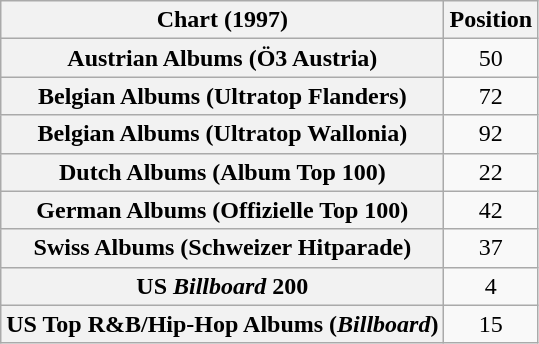<table class="wikitable sortable plainrowheaders" style="text-align:center;">
<tr>
<th scope="col">Chart (1997)</th>
<th scope="col">Position</th>
</tr>
<tr>
<th scope="row">Austrian Albums (Ö3 Austria)</th>
<td>50</td>
</tr>
<tr>
<th scope="row">Belgian Albums (Ultratop Flanders)</th>
<td>72</td>
</tr>
<tr>
<th scope="row">Belgian Albums (Ultratop Wallonia)</th>
<td>92</td>
</tr>
<tr>
<th scope="row">Dutch Albums (Album Top 100)</th>
<td>22</td>
</tr>
<tr>
<th scope="row">German Albums (Offizielle Top 100)</th>
<td>42</td>
</tr>
<tr>
<th scope="row">Swiss Albums (Schweizer Hitparade)</th>
<td>37</td>
</tr>
<tr>
<th scope="row">US <em>Billboard</em> 200</th>
<td>4</td>
</tr>
<tr>
<th scope="row">US Top R&B/Hip-Hop Albums (<em>Billboard</em>)</th>
<td>15</td>
</tr>
</table>
